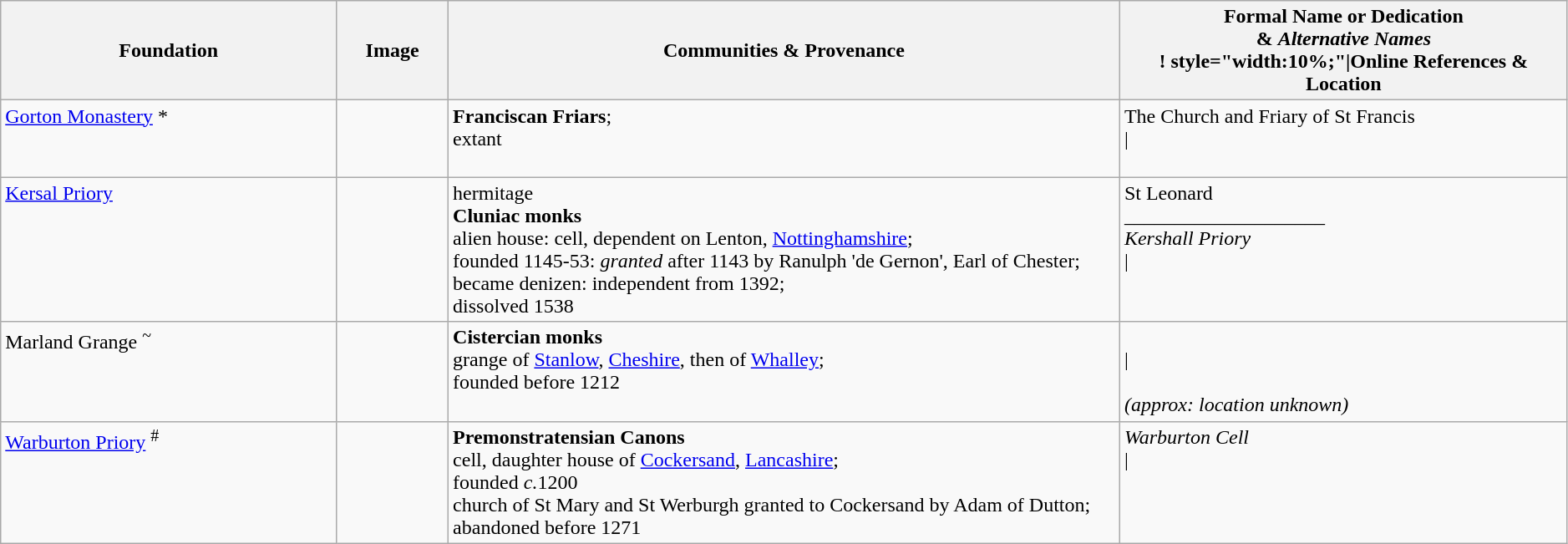<table width=99% class="wikitable">
<tr>
<th style="width:15%;">Foundation</th>
<th style="width:5%;">Image</th>
<th style="width:30%;">Communities & Provenance</th>
<th style="width:20%;">Formal Name or Dedication <br>& <em>Alternative Names</em><br><noinclude>! style="width:10%;"|Online References & Location</noinclude></th>
</tr>
<tr valign=top>
<td><a href='#'>Gorton Monastery</a> *</td>
<td></td>
<td><strong>Franciscan Friars</strong>;<br>extant</td>
<td>The Church and Friary of St Francis<br><noinclude>|<br><br></noinclude></td>
</tr>
<tr valign=top>
<td><a href='#'>Kersal Priory</a></td>
<td></td>
<td>hermitage<br><strong>Cluniac monks</strong><br><span>alien house</span>: cell, dependent on Lenton, <a href='#'>Nottinghamshire</a>;<br>founded 1145-53: <em>granted</em> after 1143 by Ranulph 'de Gernon', Earl of Chester;<br>became <span>denizen</span>: independent from 1392;<br>dissolved 1538</td>
<td>St Leonard<br>____________________<br><em>Kershall Priory</em><br><noinclude>|<br><br></noinclude></td>
</tr>
<tr valign=top>
<td>Marland Grange <sup>~</sup></td>
<td></td>
<td><strong>Cistercian monks</strong><br>grange of <a href='#'>Stanlow</a>, <a href='#'>Cheshire</a>, then of <a href='#'>Whalley</a>;<br>founded before 1212</td>
<td><br><noinclude>|<br><br> <em>(approx: location unknown)</em></noinclude></td>
</tr>
<tr valign=top>
<td><a href='#'>Warburton Priory</a> <sup>#</sup></td>
<td></td>
<td><strong>Premonstratensian Canons</strong><br>cell, daughter house of <a href='#'>Cockersand</a>, <a href='#'>Lancashire</a>;<br>founded <em>c.</em>1200<br>church of St Mary and St Werburgh granted to Cockersand by Adam of Dutton;<br>abandoned before 1271</td>
<td><em>Warburton Cell</em><br><noinclude>|<br><br></noinclude></td>
</tr>
</table>
